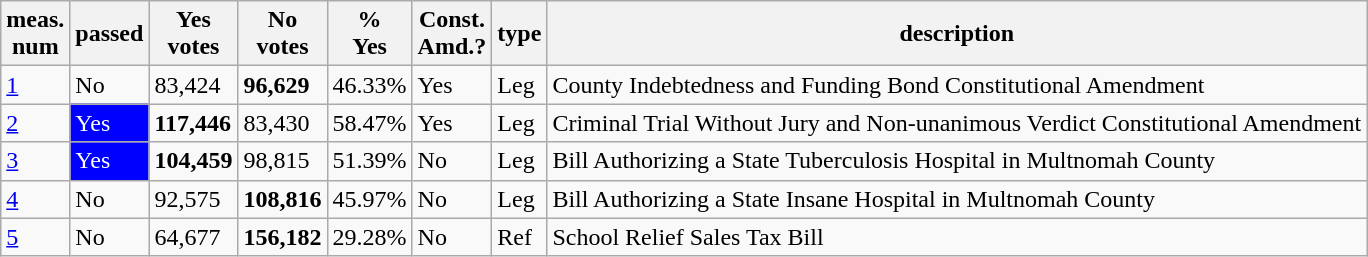<table class="wikitable sortable">
<tr>
<th>meas.<br>num</th>
<th>passed</th>
<th>Yes<br>votes</th>
<th>No<br>votes</th>
<th>%<br>Yes</th>
<th>Const.<br>Amd.?</th>
<th>type</th>
<th>description</th>
</tr>
<tr>
<td><a href='#'>1</a></td>
<td>No</td>
<td>83,424</td>
<td><strong>96,629</strong></td>
<td>46.33%</td>
<td>Yes</td>
<td>Leg</td>
<td>County Indebtedness and Funding Bond Constitutional Amendment</td>
</tr>
<tr>
<td><a href='#'>2</a></td>
<td style="background:blue;color:white">Yes</td>
<td><strong>117,446</strong></td>
<td>83,430</td>
<td>58.47%</td>
<td>Yes</td>
<td>Leg</td>
<td>Criminal Trial Without Jury and Non-unanimous Verdict Constitutional Amendment</td>
</tr>
<tr>
<td><a href='#'>3</a></td>
<td style="background:blue;color:white">Yes</td>
<td><strong>104,459</strong></td>
<td>98,815</td>
<td>51.39%</td>
<td>No</td>
<td>Leg</td>
<td>Bill Authorizing a State Tuberculosis Hospital in Multnomah County</td>
</tr>
<tr>
<td><a href='#'>4</a></td>
<td>No</td>
<td>92,575</td>
<td><strong>108,816</strong></td>
<td>45.97%</td>
<td>No</td>
<td>Leg</td>
<td>Bill Authorizing a State Insane Hospital in Multnomah County</td>
</tr>
<tr>
<td><a href='#'>5</a></td>
<td>No</td>
<td>64,677</td>
<td><strong>156,182</strong></td>
<td>29.28%</td>
<td>No</td>
<td>Ref</td>
<td>School Relief Sales Tax Bill</td>
</tr>
</table>
